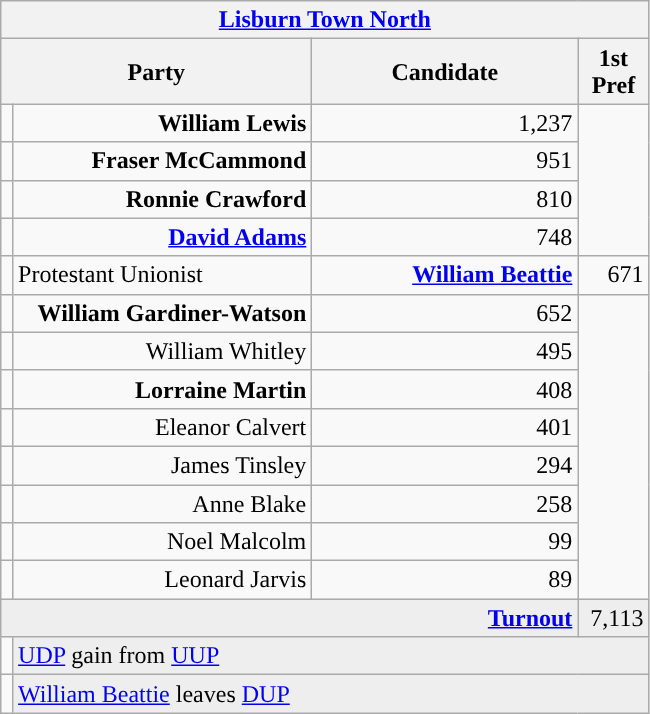<table class="wikitable">
<tr>
<th colspan="4" align="center"><a href='#'>Lisburn Town North</a></th>
</tr>
<tr>
<th colspan="2" align="center" width=200>Party</th>
<th width=170>Candidate</th>
<th width=40>1st Pref</th>
</tr>
<tr>
<td></td>
<td align="right"><strong>William Lewis</strong></td>
<td align="right">1,237</td>
</tr>
<tr>
<td></td>
<td align="right"><strong>Fraser McCammond</strong></td>
<td align="right">951</td>
</tr>
<tr>
<td></td>
<td align="right"><strong>Ronnie Crawford</strong></td>
<td align="right">810</td>
</tr>
<tr>
<td></td>
<td align="right"><strong><a href='#'>David Adams</a></strong></td>
<td align="right">748</td>
</tr>
<tr>
<td style="color:inherit;background-color: "></td>
<td>Protestant Unionist</td>
<td align="right"><strong><a href='#'>William Beattie</a></strong></td>
<td align="right">671</td>
</tr>
<tr>
<td></td>
<td align="right"><strong>William Gardiner-Watson</strong></td>
<td align="right">652</td>
</tr>
<tr>
<td></td>
<td align="right">William Whitley</td>
<td align="right">495</td>
</tr>
<tr>
<td></td>
<td align="right"><strong>Lorraine Martin</strong></td>
<td align="right">408</td>
</tr>
<tr>
<td></td>
<td align="right">Eleanor Calvert</td>
<td align="right">401</td>
</tr>
<tr>
<td></td>
<td align="right">James Tinsley</td>
<td align="right">294</td>
</tr>
<tr>
<td></td>
<td align="right">Anne Blake</td>
<td align="right">258</td>
</tr>
<tr>
<td></td>
<td align="right">Noel Malcolm</td>
<td align="right">99</td>
</tr>
<tr>
<td></td>
<td align="right">Leonard Jarvis</td>
<td align="right">89</td>
</tr>
<tr bgcolor="EEEEEE">
<td colspan=3 align="right"><strong><a href='#'>Turnout</a></strong></td>
<td align="right">7,113</td>
</tr>
<tr>
<td bgcolor=></td>
<td colspan=3 bgcolor="EEEEEE"><a href='#'>UDP</a> gain from <a href='#'>UUP</a></td>
</tr>
<tr>
<td bgcolor=></td>
<td colspan=3 bgcolor="EEEEEE"><a href='#'>William Beattie</a> leaves <a href='#'>DUP</a></td>
</tr>
</table>
